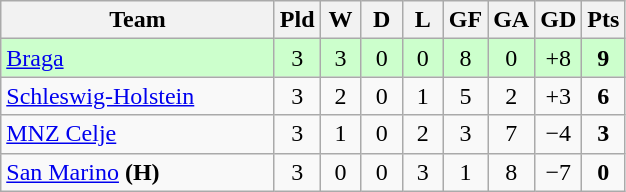<table class="wikitable" style="text-align:center;">
<tr>
<th width=175>Team</th>
<th width=20 abbr="Played">Pld</th>
<th width=20 abbr="Won">W</th>
<th width=20 abbr="Drawn">D</th>
<th width=20 abbr="Lost">L</th>
<th width=20 abbr="Goals for">GF</th>
<th width=20 abbr="Goals against">GA</th>
<th width=20 abbr="Goal difference">GD</th>
<th width=20 abbr="Points">Pts</th>
</tr>
<tr bgcolor=#ccffcc>
<td align=left> <a href='#'>Braga</a></td>
<td>3</td>
<td>3</td>
<td>0</td>
<td>0</td>
<td>8</td>
<td>0</td>
<td>+8</td>
<td><strong>9</strong></td>
</tr>
<tr>
<td align=left> <a href='#'>Schleswig-Holstein</a></td>
<td>3</td>
<td>2</td>
<td>0</td>
<td>1</td>
<td>5</td>
<td>2</td>
<td>+3</td>
<td><strong>6</strong></td>
</tr>
<tr>
<td align=left> <a href='#'>MNZ Celje</a></td>
<td>3</td>
<td>1</td>
<td>0</td>
<td>2</td>
<td>3</td>
<td>7</td>
<td>−4</td>
<td><strong>3</strong></td>
</tr>
<tr>
<td align=left> <a href='#'>San Marino</a> <strong>(H)</strong></td>
<td>3</td>
<td>0</td>
<td>0</td>
<td>3</td>
<td>1</td>
<td>8</td>
<td>−7</td>
<td><strong>0</strong></td>
</tr>
</table>
